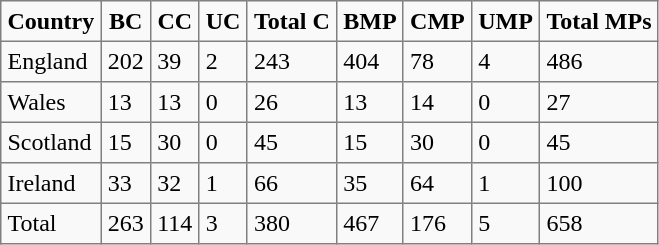<table border="1" cellpadding="4" cellspacing="0" border=" 1px #aaa solid" style="margin: 1em 1em 1em 0; background: #f9f9f9; border-collapse: collapse">
<tr>
<th>Country</th>
<th>BC</th>
<th>CC</th>
<th>UC</th>
<th>Total C</th>
<th>BMP</th>
<th>CMP</th>
<th>UMP</th>
<th>Total MPs</th>
</tr>
<tr>
<td>England</td>
<td>202</td>
<td>39</td>
<td>2</td>
<td>243</td>
<td>404</td>
<td>78</td>
<td>4</td>
<td>486</td>
</tr>
<tr>
<td>Wales</td>
<td>13</td>
<td>13</td>
<td>0</td>
<td>26</td>
<td>13</td>
<td>14</td>
<td>0</td>
<td>27</td>
</tr>
<tr>
<td>Scotland</td>
<td>15</td>
<td>30</td>
<td>0</td>
<td>45</td>
<td>15</td>
<td>30</td>
<td>0</td>
<td>45</td>
</tr>
<tr>
<td>Ireland</td>
<td>33</td>
<td>32</td>
<td>1</td>
<td>66</td>
<td>35</td>
<td>64</td>
<td>1</td>
<td>100</td>
</tr>
<tr>
<td>Total</td>
<td>263</td>
<td>114</td>
<td>3</td>
<td>380</td>
<td>467</td>
<td>176</td>
<td>5</td>
<td>658</td>
</tr>
</table>
